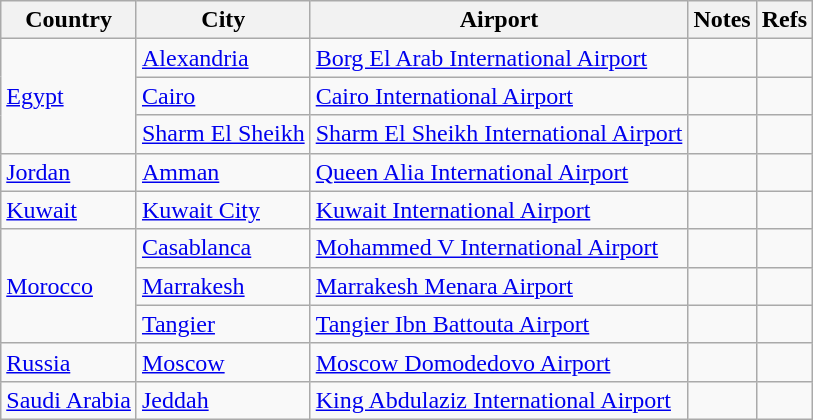<table class="wikitable sortable">
<tr>
<th>Country</th>
<th>City</th>
<th>Airport</th>
<th>Notes</th>
<th>Refs</th>
</tr>
<tr>
<td rowspan="3"><a href='#'>Egypt</a></td>
<td><a href='#'>Alexandria</a></td>
<td><a href='#'>Borg El Arab International Airport</a></td>
<td></td>
<td align=center></td>
</tr>
<tr>
<td><a href='#'>Cairo</a></td>
<td><a href='#'>Cairo International Airport</a></td>
<td align=center></td>
<td align=center></td>
</tr>
<tr>
<td><a href='#'>Sharm El Sheikh</a></td>
<td><a href='#'>Sharm El Sheikh International Airport</a></td>
<td></td>
<td align=center></td>
</tr>
<tr>
<td><a href='#'>Jordan</a></td>
<td><a href='#'>Amman</a></td>
<td><a href='#'>Queen Alia International Airport</a></td>
<td align=center></td>
<td align=center></td>
</tr>
<tr>
<td><a href='#'>Kuwait</a></td>
<td><a href='#'>Kuwait City</a></td>
<td><a href='#'>Kuwait International Airport</a></td>
<td align=center></td>
<td align=center></td>
</tr>
<tr>
<td rowspan="3"><a href='#'>Morocco</a></td>
<td><a href='#'>Casablanca</a></td>
<td><a href='#'>Mohammed V International Airport</a></td>
<td></td>
<td align=center></td>
</tr>
<tr>
<td><a href='#'>Marrakesh</a></td>
<td><a href='#'>Marrakesh Menara Airport</a></td>
<td></td>
<td align=center></td>
</tr>
<tr>
<td><a href='#'>Tangier</a></td>
<td><a href='#'>Tangier Ibn Battouta Airport</a></td>
<td></td>
<td align=center></td>
</tr>
<tr>
<td><a href='#'>Russia</a></td>
<td><a href='#'>Moscow</a></td>
<td><a href='#'>Moscow Domodedovo Airport</a></td>
<td></td>
<td align=center></td>
</tr>
<tr>
<td><a href='#'>Saudi Arabia</a></td>
<td><a href='#'>Jeddah</a></td>
<td><a href='#'>King Abdulaziz International Airport</a></td>
<td align=center></td>
<td align=center></td>
</tr>
</table>
